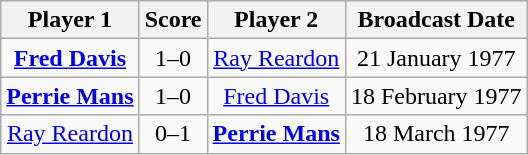<table class="wikitable" style="text-align: center">
<tr>
<th>Player 1</th>
<th>Score</th>
<th>Player 2</th>
<th>Broadcast Date</th>
</tr>
<tr>
<td> <strong><a href='#'>Fred Davis</a></strong></td>
<td>1–0</td>
<td> <a href='#'>Ray Reardon</a></td>
<td>21 January 1977</td>
</tr>
<tr>
<td> <strong><a href='#'>Perrie Mans</a></strong></td>
<td>1–0</td>
<td> <a href='#'>Fred Davis</a></td>
<td>18 February 1977</td>
</tr>
<tr>
<td> <a href='#'>Ray Reardon</a></td>
<td>0–1</td>
<td> <strong><a href='#'>Perrie Mans</a></strong></td>
<td>18 March 1977</td>
</tr>
</table>
